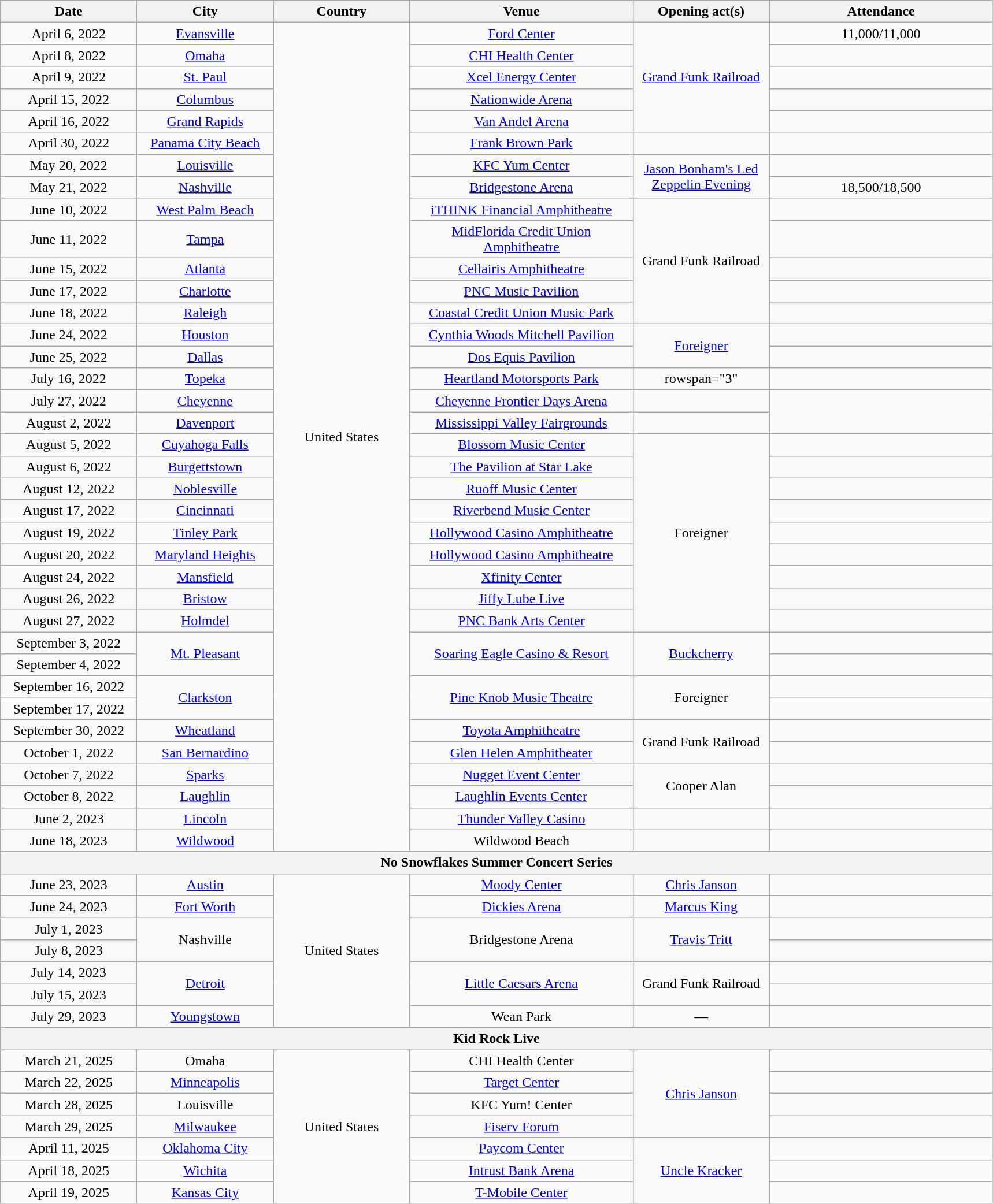<table class="wikitable" style="text-align:center;">
<tr>
<th style="width:150px;">Date</th>
<th style="width:150px;">City</th>
<th style="width:150px;">Country</th>
<th style="width:250px;">Venue</th>
<th style="width:150px;">Opening act(s)</th>
<th style="width:250px;">Attendance</th>
</tr>
<tr>
<td>April 6, 2022</td>
<td><a href='#'>Evansville</a></td>
<td rowspan="37">United States</td>
<td><a href='#'>Ford Center</a></td>
<td rowspan="5"><a href='#'>Grand Funk Railroad</a></td>
<td>11,000/11,000</td>
</tr>
<tr>
<td>April 8, 2022</td>
<td><a href='#'>Omaha</a></td>
<td><a href='#'>CHI Health Center</a></td>
<td></td>
</tr>
<tr>
<td>April 9, 2022</td>
<td><a href='#'>St. Paul</a></td>
<td><a href='#'>Xcel Energy Center</a></td>
<td></td>
</tr>
<tr>
<td>April 15, 2022</td>
<td><a href='#'>Columbus</a></td>
<td><a href='#'>Nationwide Arena</a></td>
<td></td>
</tr>
<tr>
<td>April 16, 2022</td>
<td><a href='#'>Grand Rapids</a></td>
<td><a href='#'>Van Andel Arena</a></td>
<td></td>
</tr>
<tr>
<td>April 30, 2022</td>
<td><a href='#'>Panama City Beach</a></td>
<td><a href='#'>Frank Brown Park</a> </td>
<td></td>
<td></td>
</tr>
<tr>
<td>May 20, 2022</td>
<td><a href='#'>Louisville</a></td>
<td><a href='#'>KFC Yum Center</a></td>
<td rowspan="2"><a href='#'>Jason Bonham's Led Zeppelin Evening</a></td>
<td></td>
</tr>
<tr>
<td>May 21, 2022</td>
<td><a href='#'>Nashville</a></td>
<td><a href='#'>Bridgestone Arena</a></td>
<td>18,500/18,500</td>
</tr>
<tr>
<td>June 10, 2022</td>
<td><a href='#'>West Palm Beach</a></td>
<td><a href='#'>iTHINK Financial Amphitheatre</a></td>
<td rowspan="5">Grand Funk Railroad</td>
<td></td>
</tr>
<tr>
<td>June 11, 2022</td>
<td><a href='#'>Tampa</a></td>
<td><a href='#'>MidFlorida Credit Union Amphitheatre</a></td>
<td></td>
</tr>
<tr>
<td>June 15, 2022</td>
<td><a href='#'>Atlanta</a></td>
<td><a href='#'>Cellairis Amphitheatre</a></td>
<td></td>
</tr>
<tr>
<td>June 17, 2022</td>
<td><a href='#'>Charlotte</a></td>
<td><a href='#'>PNC Music Pavilion</a></td>
<td></td>
</tr>
<tr>
<td>June 18, 2022</td>
<td><a href='#'>Raleigh</a></td>
<td><a href='#'>Coastal Credit Union Music Park</a></td>
<td></td>
</tr>
<tr>
<td>June 24, 2022</td>
<td><a href='#'>Houston</a></td>
<td><a href='#'>Cynthia Woods Mitchell Pavilion</a></td>
<td rowspan="2"><a href='#'>Foreigner</a></td>
<td></td>
</tr>
<tr>
<td>June 25, 2022</td>
<td><a href='#'>Dallas</a></td>
<td><a href='#'>Dos Equis Pavilion</a></td>
<td></td>
</tr>
<tr>
<td>July 16, 2022</td>
<td><a href='#'>Topeka</a></td>
<td><a href='#'>Heartland Motorsports Park</a></td>
<td>rowspan="3" </td>
<td></td>
</tr>
<tr>
<td>July 27, 2022</td>
<td><a href='#'>Cheyenne</a></td>
<td><a href='#'>Cheyenne Frontier Days Arena</a></td>
<td></td>
</tr>
<tr>
<td>August 2, 2022</td>
<td><a href='#'>Davenport</a></td>
<td><a href='#'>Mississippi Valley Fairgrounds</a></td>
<td></td>
</tr>
<tr>
<td>August 5, 2022</td>
<td><a href='#'>Cuyahoga Falls</a></td>
<td><a href='#'>Blossom Music Center</a></td>
<td rowspan="9">Foreigner</td>
<td></td>
</tr>
<tr>
<td>August 6, 2022</td>
<td><a href='#'>Burgettstown</a></td>
<td><a href='#'>The Pavilion at Star Lake</a></td>
<td></td>
</tr>
<tr>
<td>August 12, 2022</td>
<td><a href='#'>Noblesville</a></td>
<td><a href='#'>Ruoff Music Center</a></td>
<td></td>
</tr>
<tr>
<td>August 17, 2022</td>
<td><a href='#'>Cincinnati</a></td>
<td><a href='#'>Riverbend Music Center</a></td>
<td></td>
</tr>
<tr>
<td>August 19, 2022</td>
<td><a href='#'>Tinley Park</a></td>
<td><a href='#'>Hollywood Casino Amphitheatre</a></td>
<td></td>
</tr>
<tr>
<td>August 20, 2022</td>
<td><a href='#'>Maryland Heights</a></td>
<td><a href='#'>Hollywood Casino Amphitheatre</a></td>
<td></td>
</tr>
<tr>
<td>August 24, 2022</td>
<td><a href='#'>Mansfield</a></td>
<td><a href='#'>Xfinity Center</a></td>
<td></td>
</tr>
<tr>
<td>August 26, 2022</td>
<td><a href='#'>Bristow</a></td>
<td><a href='#'>Jiffy Lube Live</a></td>
<td></td>
</tr>
<tr>
<td>August 27, 2022</td>
<td><a href='#'>Holmdel</a></td>
<td><a href='#'>PNC Bank Arts Center</a></td>
<td></td>
</tr>
<tr>
<td>September 3, 2022</td>
<td rowspan="2"><a href='#'>Mt. Pleasant</a></td>
<td rowspan="2"><a href='#'>Soaring Eagle Casino & Resort</a></td>
<td rowspan="2"><a href='#'>Buckcherry</a></td>
<td></td>
</tr>
<tr>
<td>September 4, 2022</td>
<td></td>
</tr>
<tr>
<td>September 16, 2022</td>
<td rowspan="2"><a href='#'>Clarkston</a></td>
<td rowspan="2"><a href='#'>Pine Knob Music Theatre</a></td>
<td rowspan="2">Foreigner</td>
<td></td>
</tr>
<tr>
<td>September 17, 2022</td>
<td></td>
</tr>
<tr>
<td>September 30, 2022</td>
<td><a href='#'>Wheatland</a></td>
<td><a href='#'>Toyota Amphitheatre</a></td>
<td rowspan="2">Grand Funk Railroad</td>
<td></td>
</tr>
<tr>
<td>October 1, 2022</td>
<td><a href='#'>San Bernardino</a></td>
<td><a href='#'>Glen Helen Amphitheater</a></td>
<td></td>
</tr>
<tr>
<td>October 7, 2022</td>
<td><a href='#'>Sparks</a></td>
<td><a href='#'>Nugget Event Center</a></td>
<td rowspan="2">Cooper Alan</td>
<td></td>
</tr>
<tr>
<td>October 8, 2022</td>
<td><a href='#'>Laughlin</a></td>
<td><a href='#'>Laughlin Events Center</a></td>
<td></td>
</tr>
<tr>
<td>June 2, 2023</td>
<td><a href='#'>Lincoln</a></td>
<td><a href='#'>Thunder Valley Casino</a></td>
<td></td>
<td></td>
</tr>
<tr>
<td>June 18, 2023</td>
<td><a href='#'>Wildwood</a></td>
<td>Wildwood Beach</td>
<td></td>
<td></td>
</tr>
<tr>
<th colspan="6">No Snowflakes Summer Concert Series</th>
</tr>
<tr>
<td>June 23, 2023</td>
<td><a href='#'>Austin</a></td>
<td rowspan="7">United States</td>
<td><a href='#'>Moody Center</a></td>
<td><a href='#'>Chris Janson</a></td>
<td></td>
</tr>
<tr>
<td>June 24, 2023</td>
<td><a href='#'>Fort Worth</a></td>
<td><a href='#'>Dickies Arena</a></td>
<td><a href='#'>Marcus King</a></td>
<td></td>
</tr>
<tr>
<td>July 1, 2023</td>
<td rowspan="2">Nashville</td>
<td rowspan="2">Bridgestone Arena</td>
<td rowspan="2"><a href='#'>Travis Tritt</a></td>
<td></td>
</tr>
<tr>
<td>July 8, 2023</td>
<td></td>
</tr>
<tr>
<td>July 14, 2023</td>
<td rowspan="2"><a href='#'>Detroit</a></td>
<td rowspan="2"><a href='#'>Little Caesars Arena</a></td>
<td rowspan="2">Grand Funk Railroad</td>
<td></td>
</tr>
<tr>
<td>July 15, 2023</td>
<td></td>
</tr>
<tr>
<td>July 29, 2023</td>
<td><a href='#'>Youngstown</a></td>
<td>Wean Park</td>
<td>—</td>
<td></td>
</tr>
<tr>
<th colspan="6">Kid Rock Live</th>
</tr>
<tr>
<td>March 21, 2025</td>
<td>Omaha</td>
<td rowspan="7">United States</td>
<td>CHI Health Center</td>
<td rowspan="4"><a href='#'>Chris Janson</a></td>
<td></td>
</tr>
<tr>
<td>March 22, 2025</td>
<td><a href='#'>Minneapolis</a></td>
<td><a href='#'>Target Center</a></td>
<td></td>
</tr>
<tr>
<td>March 28, 2025</td>
<td>Louisville</td>
<td>KFC Yum! Center</td>
<td></td>
</tr>
<tr>
<td>March 29, 2025</td>
<td><a href='#'>Milwaukee</a></td>
<td><a href='#'>Fiserv Forum</a></td>
<td></td>
</tr>
<tr>
<td>April 11, 2025</td>
<td><a href='#'>Oklahoma City</a></td>
<td><a href='#'>Paycom Center</a></td>
<td rowspan="3"><a href='#'>Uncle Kracker</a></td>
<td></td>
</tr>
<tr>
<td>April 18, 2025</td>
<td><a href='#'>Wichita</a></td>
<td><a href='#'>Intrust Bank Arena</a></td>
<td></td>
</tr>
<tr>
<td>April 19, 2025</td>
<td><a href='#'>Kansas City</a></td>
<td><a href='#'>T-Mobile Center</a></td>
<td></td>
</tr>
</table>
